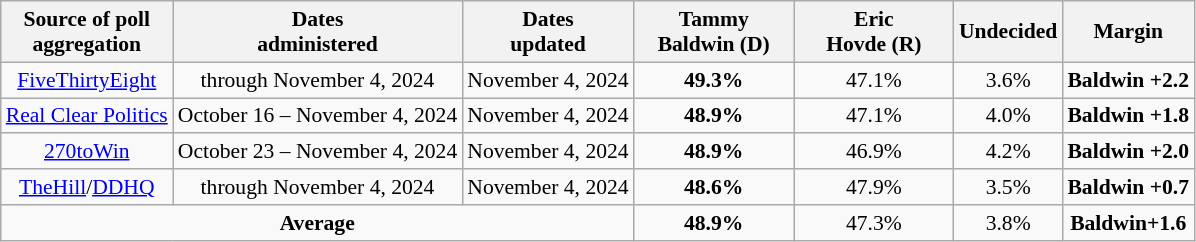<table class="wikitable sortable" style="text-align:center;font-size:90%;line-height:17px">
<tr>
<th>Source of poll<br>aggregation</th>
<th>Dates<br>administered</th>
<th>Dates<br>updated</th>
<th style="width:100px;">Tammy<br>Baldwin (D)</th>
<th style="width:100px;">Eric<br>Hovde (R)</th>
<th>Undecided<br></th>
<th>Margin</th>
</tr>
<tr>
<td><a href='#'>FiveThirtyEight</a></td>
<td>through November 4, 2024</td>
<td>November 4, 2024</td>
<td><strong>49.3%</strong></td>
<td>47.1%</td>
<td>3.6%</td>
<td><strong>Baldwin +2.2</strong></td>
</tr>
<tr>
<td><a href='#'>Real Clear Politics</a></td>
<td>October 16 – November 4, 2024</td>
<td>November 4, 2024</td>
<td><strong>48.9%</strong></td>
<td>47.1%</td>
<td>4.0%</td>
<td><strong>Baldwin +1.8</strong></td>
</tr>
<tr>
<td><a href='#'>270toWin</a></td>
<td>October 23 – November 4, 2024</td>
<td>November 4, 2024</td>
<td><strong>48.9%</strong></td>
<td>46.9%</td>
<td>4.2%</td>
<td><strong>Baldwin +2.0</strong></td>
</tr>
<tr>
<td><a href='#'>TheHill</a>/<a href='#'>DDHQ</a></td>
<td>through November 4, 2024</td>
<td>November 4, 2024</td>
<td><strong>48.6%</strong></td>
<td>47.9%</td>
<td>3.5%</td>
<td><strong>Baldwin +0.7</strong></td>
</tr>
<tr>
<td colspan="3"><strong>Average</strong></td>
<td><strong>48.9%</strong></td>
<td>47.3%</td>
<td>3.8%</td>
<td><strong>Baldwin+1.6</strong></td>
</tr>
</table>
